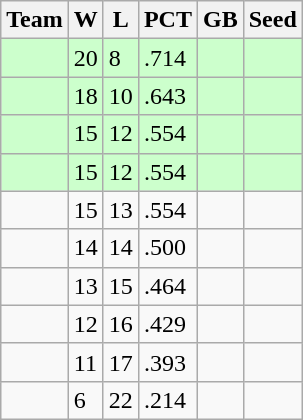<table class=wikitable>
<tr>
<th>Team</th>
<th>W</th>
<th>L</th>
<th>PCT</th>
<th>GB</th>
<th>Seed</th>
</tr>
<tr bgcolor=#ccffcc>
<td></td>
<td>20</td>
<td>8</td>
<td>.714</td>
<td></td>
<td></td>
</tr>
<tr bgcolor=#ccffcc>
<td></td>
<td>18</td>
<td>10</td>
<td>.643</td>
<td></td>
<td></td>
</tr>
<tr bgcolor=#ccffcc>
<td></td>
<td>15</td>
<td>12</td>
<td>.554</td>
<td></td>
<td></td>
</tr>
<tr bgcolor=#ccffcc>
<td></td>
<td>15</td>
<td>12</td>
<td>.554</td>
<td></td>
<td></td>
</tr>
<tr>
<td></td>
<td>15</td>
<td>13</td>
<td>.554</td>
<td></td>
<td></td>
</tr>
<tr>
<td></td>
<td>14</td>
<td>14</td>
<td>.500</td>
<td></td>
<td></td>
</tr>
<tr>
<td></td>
<td>13</td>
<td>15</td>
<td>.464</td>
<td></td>
<td></td>
</tr>
<tr>
<td></td>
<td>12</td>
<td>16</td>
<td>.429</td>
<td></td>
<td></td>
</tr>
<tr>
<td></td>
<td>11</td>
<td>17</td>
<td>.393</td>
<td></td>
<td></td>
</tr>
<tr>
<td></td>
<td>6</td>
<td>22</td>
<td>.214</td>
<td></td>
<td></td>
</tr>
</table>
